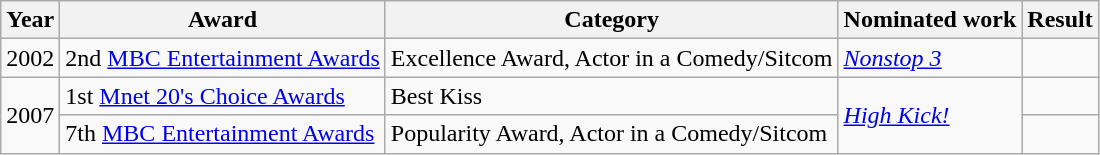<table class="wikitable">
<tr>
<th>Year</th>
<th>Award</th>
<th>Category</th>
<th>Nominated work</th>
<th>Result</th>
</tr>
<tr>
<td>2002</td>
<td>2nd <a href='#'>MBC Entertainment Awards</a></td>
<td>Excellence Award, Actor in a Comedy/Sitcom</td>
<td><em><a href='#'>Nonstop 3</a></em></td>
<td></td>
</tr>
<tr>
<td rowspan=2>2007</td>
<td>1st <a href='#'>Mnet 20's Choice Awards</a></td>
<td>Best Kiss </td>
<td rowspan=2><em><a href='#'>High Kick!</a></em></td>
<td></td>
</tr>
<tr>
<td>7th <a href='#'>MBC Entertainment Awards</a></td>
<td>Popularity Award, Actor in a Comedy/Sitcom</td>
<td></td>
</tr>
</table>
